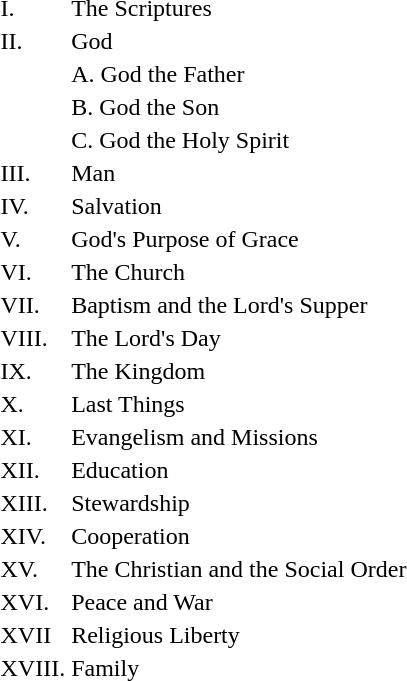<table>
<tr>
<td>I.</td>
<td>The Scriptures</td>
</tr>
<tr>
<td>II.</td>
<td>God</td>
</tr>
<tr>
<td></td>
<td>A. God the Father</td>
</tr>
<tr>
<td></td>
<td>B. God the Son</td>
</tr>
<tr>
<td></td>
<td>C. God the Holy Spirit</td>
</tr>
<tr>
<td>III.</td>
<td>Man</td>
</tr>
<tr>
<td>IV.</td>
<td>Salvation</td>
</tr>
<tr>
<td>V.</td>
<td>God's Purpose of Grace</td>
</tr>
<tr>
<td>VI.</td>
<td>The Church</td>
</tr>
<tr>
<td>VII.</td>
<td>Baptism and the Lord's Supper</td>
</tr>
<tr>
<td>VIII.</td>
<td>The Lord's Day</td>
</tr>
<tr>
<td>IX.</td>
<td>The Kingdom</td>
</tr>
<tr>
<td>X.</td>
<td>Last Things</td>
</tr>
<tr>
<td>XI.</td>
<td>Evangelism and Missions</td>
</tr>
<tr>
<td>XII.</td>
<td>Education</td>
</tr>
<tr>
<td>XIII.</td>
<td>Stewardship</td>
</tr>
<tr>
<td>XIV.</td>
<td>Cooperation</td>
</tr>
<tr>
<td>XV.</td>
<td>The Christian and the Social Order</td>
</tr>
<tr>
<td>XVI.</td>
<td>Peace and War</td>
</tr>
<tr>
<td>XVII</td>
<td>Religious Liberty</td>
</tr>
<tr>
<td>XVIII.</td>
<td>Family</td>
</tr>
<tr>
</tr>
</table>
